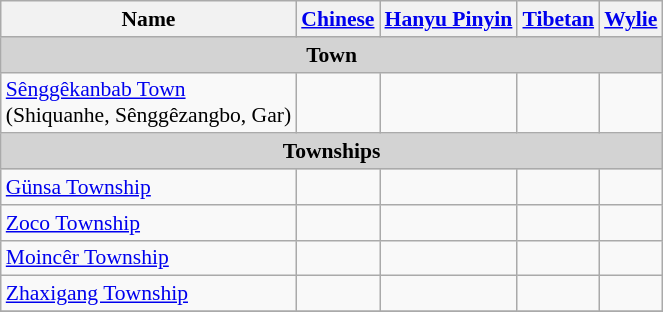<table class="wikitable"  style="font-size:90%;" align=center>
<tr>
<th>Name</th>
<th><a href='#'>Chinese</a></th>
<th><a href='#'>Hanyu Pinyin</a></th>
<th><a href='#'>Tibetan</a></th>
<th><a href='#'>Wylie</a></th>
</tr>
<tr --------->
<td colspan="5"  style="text-align:center; background:#d3d3d3;"><strong>Town</strong></td>
</tr>
<tr --------->
<td><a href='#'>Sênggêkanbab Town</a><br>(Shiquanhe, Sênggêzangbo, Gar)</td>
<td></td>
<td></td>
<td></td>
<td></td>
</tr>
<tr --------->
<td colspan="5"  style="text-align:center; background:#d3d3d3;"><strong>Townships</strong></td>
</tr>
<tr --------->
<td><a href='#'>Günsa Township</a></td>
<td></td>
<td></td>
<td></td>
<td></td>
</tr>
<tr>
<td><a href='#'>Zoco Township</a></td>
<td></td>
<td></td>
<td></td>
<td></td>
</tr>
<tr>
<td><a href='#'>Moincêr Township</a></td>
<td></td>
<td></td>
<td></td>
<td></td>
</tr>
<tr>
<td><a href='#'>Zhaxigang Township</a></td>
<td></td>
<td></td>
<td></td>
<td></td>
</tr>
<tr>
</tr>
</table>
